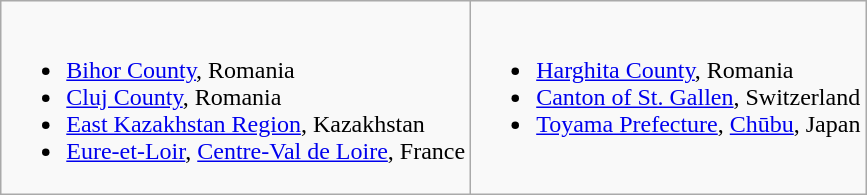<table class="wikitable">
<tr valign="top">
<td><br><ul><li> <a href='#'>Bihor County</a>, Romania</li><li> <a href='#'>Cluj County</a>, Romania</li><li> <a href='#'>East Kazakhstan Region</a>, Kazakhstan</li><li> <a href='#'>Eure-et-Loir</a>, <a href='#'>Centre-Val de Loire</a>, France</li></ul></td>
<td><br><ul><li> <a href='#'>Harghita County</a>, Romania</li><li> <a href='#'>Canton of St. Gallen</a>, Switzerland</li><li> <a href='#'>Toyama Prefecture</a>, <a href='#'>Chūbu</a>, Japan</li></ul></td>
</tr>
</table>
